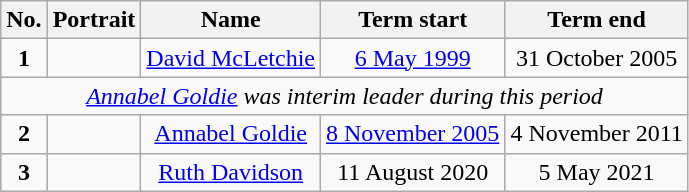<table class="wikitable" font-size="85%" style="text-align:center">
<tr>
<th>No.</th>
<th>Portrait</th>
<th>Name</th>
<th>Term start</th>
<th>Term end</th>
</tr>
<tr>
<td><strong>1</strong></td>
<td></td>
<td><a href='#'>David McLetchie</a></td>
<td><a href='#'>6 May 1999</a></td>
<td>31 October 2005</td>
</tr>
<tr>
<td colspan=6><em><a href='#'>Annabel Goldie</a> was interim leader during this period</em></td>
</tr>
<tr>
<td><strong>2</strong></td>
<td></td>
<td><a href='#'>Annabel Goldie</a></td>
<td><a href='#'>8 November 2005</a></td>
<td>4 November 2011</td>
</tr>
<tr>
<td><strong>3</strong></td>
<td></td>
<td><a href='#'>Ruth Davidson</a></td>
<td>11 August 2020</td>
<td>5 May 2021</td>
</tr>
</table>
